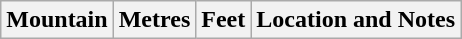<table class="wikitable sortable" style="border:1px">
<tr>
<th>Mountain</th>
<th>Metres</th>
<th>Feet</th>
<th>Location and Notes<br>













 



























</th>
</tr>
</table>
